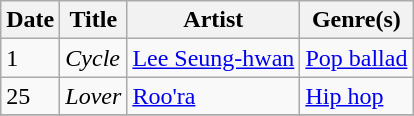<table class="wikitable" style="text-align: left;">
<tr>
<th>Date</th>
<th>Title</th>
<th>Artist</th>
<th>Genre(s)</th>
</tr>
<tr>
<td>1</td>
<td><em>Cycle</em></td>
<td><a href='#'>Lee Seung-hwan</a></td>
<td><a href='#'>Pop ballad</a></td>
</tr>
<tr>
<td>25</td>
<td><em>Lover</em></td>
<td><a href='#'>Roo'ra</a></td>
<td><a href='#'>Hip hop</a></td>
</tr>
<tr>
</tr>
</table>
